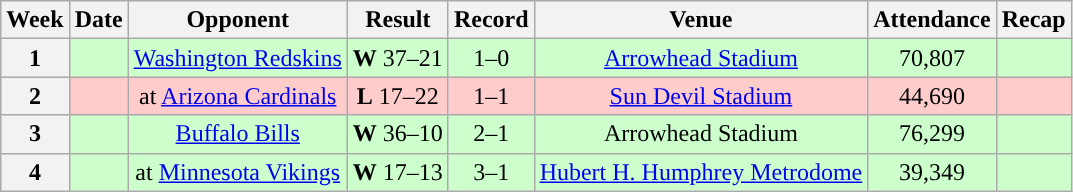<table class="wikitable" style="text-align:center">
<tr>
<th>Week</th>
<th>Date</th>
<th>Opponent</th>
<th>Result</th>
<th>Record</th>
<th>Venue</th>
<th>Attendance</th>
<th>Recap</th>
</tr>
<tr style="background:#cfc">
<th>1</th>
<td></td>
<td><a href='#'>Washington Redskins</a></td>
<td><strong>W</strong> 37–21</td>
<td>1–0</td>
<td><a href='#'>Arrowhead Stadium</a></td>
<td>70,807</td>
<td></td>
</tr>
<tr style="background:#fcc">
<th>2</th>
<td></td>
<td>at <a href='#'>Arizona Cardinals</a></td>
<td><strong>L</strong> 17–22</td>
<td>1–1</td>
<td><a href='#'>Sun Devil Stadium</a></td>
<td>44,690</td>
<td></td>
</tr>
<tr style="background:#cfc">
<th>3</th>
<td></td>
<td><a href='#'>Buffalo Bills</a></td>
<td><strong>W</strong> 36–10</td>
<td>2–1</td>
<td>Arrowhead Stadium</td>
<td>76,299</td>
<td></td>
</tr>
<tr style="background:#cfc">
<th>4</th>
<td></td>
<td>at <a href='#'>Minnesota Vikings</a></td>
<td><strong>W</strong> 17–13</td>
<td>3–1</td>
<td><a href='#'>Hubert H. Humphrey Metrodome</a></td>
<td>39,349</td>
<td></td>
</tr>
</table>
